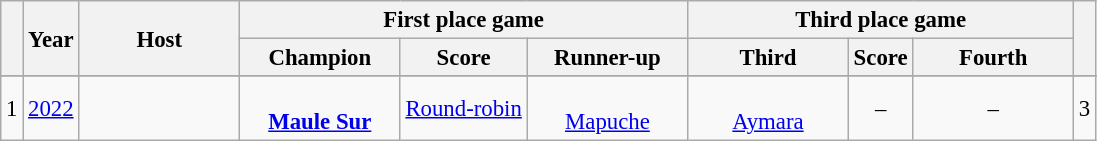<table class="wikitable sortable" style="font-size:95%; text-align:center; width:;">
<tr>
<th rowspan=2 style= "width:;"></th>
<th rowspan=2 style= "width:;">Year</th>
<th rowspan=2 style= "width:100px;">Host</th>
<th colspan=3>First place game</th>
<th colspan=3>Third place game</th>
<th rowspan=2 style= "width:;"></th>
</tr>
<tr>
<th width= 100px> Champion</th>
<th width=>Score</th>
<th width= 100px> Runner-up</th>
<th width= 100px> Third</th>
<th width=>Score</th>
<th width= 100px>Fourth</th>
</tr>
<tr>
</tr>
<tr>
<td>1</td>
<td><a href='#'>2022</a></td>
<td align=left></td>
<td><strong><br><a href='#'>Maule Sur</a></strong></td>
<td><a href='#'>Round-robin</a></td>
<td><br><a href='#'>Mapuche</a></td>
<td><br><a href='#'>Aymara</a></td>
<td>– </td>
<td>– </td>
<td>3 </td>
</tr>
</table>
